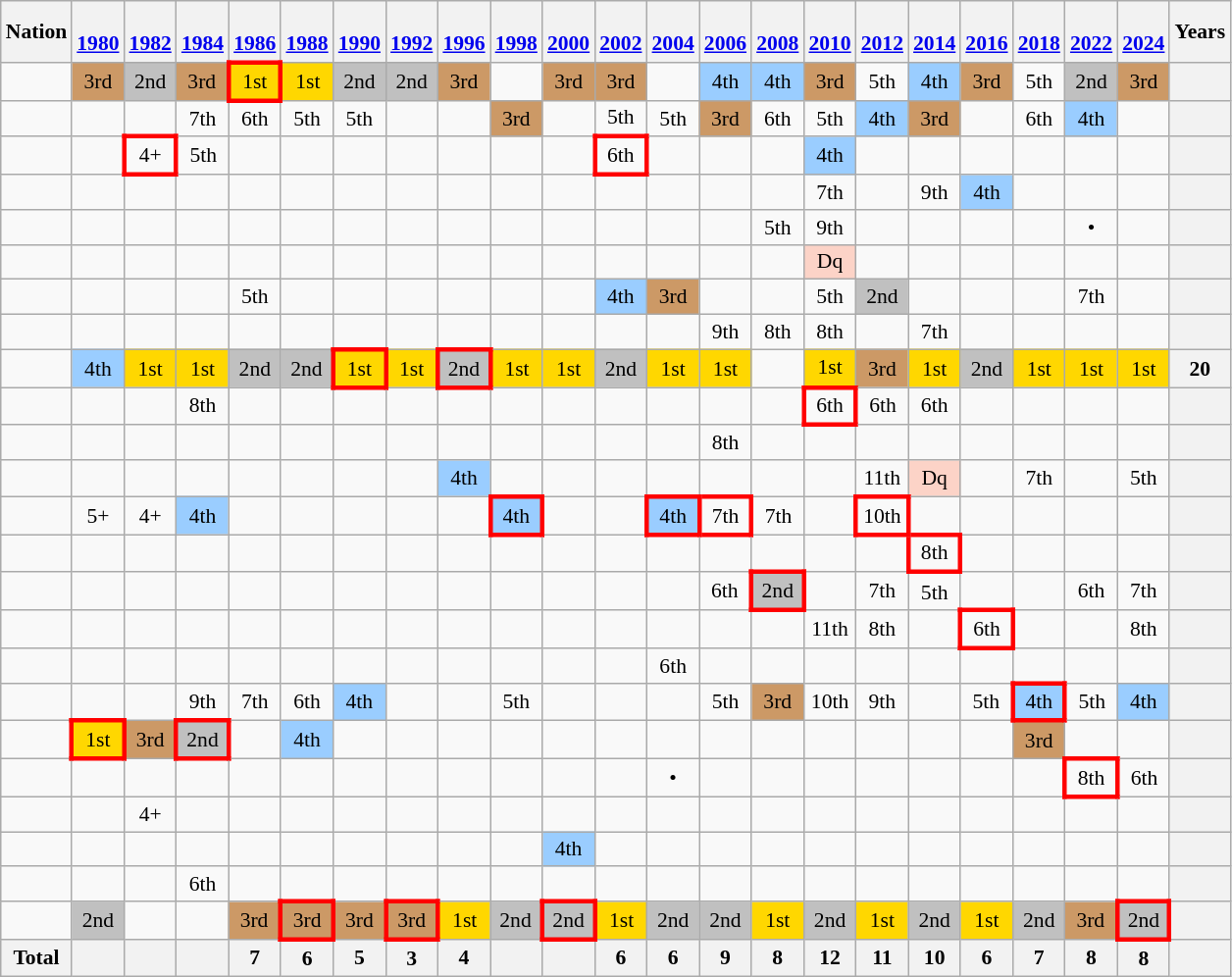<table class="wikitable" style="text-align:center; font-size:90%">
<tr>
<th>Nation</th>
<th><br><a href='#'>1980</a></th>
<th><br><a href='#'>1982</a></th>
<th><br><a href='#'>1984</a></th>
<th><br><a href='#'>1986</a></th>
<th><br><a href='#'>1988</a></th>
<th><br><a href='#'>1990</a></th>
<th><br><a href='#'>1992</a></th>
<th><br><a href='#'>1996</a></th>
<th><br><a href='#'>1998</a></th>
<th><br><a href='#'>2000</a></th>
<th><br><a href='#'>2002</a></th>
<th><br><a href='#'>2004</a></th>
<th><br><a href='#'>2006</a></th>
<th><br><a href='#'>2008</a></th>
<th><br><a href='#'>2010</a></th>
<th><br><a href='#'>2012</a></th>
<th><br><a href='#'>2014</a></th>
<th><br><a href='#'>2016</a></th>
<th><br><a href='#'>2018</a></th>
<th><br><a href='#'>2022</a></th>
<th><br><a href='#'>2024</a></th>
<th>Years</th>
</tr>
<tr>
<td align=left></td>
<td bgcolor=cc9966>3rd</td>
<td bgcolor=silver>2nd</td>
<td bgcolor=cc9966>3rd</td>
<td style="border:3px solid red" bgcolor=gold>1st</td>
<td bgcolor=gold>1st</td>
<td bgcolor=silver>2nd</td>
<td bgcolor=silver>2nd</td>
<td bgcolor=cc9966>3rd</td>
<td></td>
<td bgcolor=cc9966>3rd</td>
<td bgcolor=cc9966>3rd</td>
<td></td>
<td bgcolor=9acdff>4th</td>
<td bgcolor=9acdff>4th</td>
<td bgcolor=cc9966>3rd</td>
<td>5th</td>
<td bgcolor=9acdff>4th</td>
<td bgcolor=cc9966>3rd</td>
<td>5th</td>
<td bgcolor=silver>2nd</td>
<td bgcolor=cc9966>3rd</td>
<th></th>
</tr>
<tr>
<td align=left></td>
<td></td>
<td></td>
<td>7th</td>
<td>6th</td>
<td>5th</td>
<td>5th</td>
<td></td>
<td></td>
<td bgcolor=cc9966>3rd</td>
<td></td>
<td>5th</td>
<td>5th</td>
<td bgcolor=cc9966>3rd</td>
<td>6th</td>
<td>5th</td>
<td bgcolor=9acdff>4th</td>
<td bgcolor=cc9966>3rd</td>
<td></td>
<td>6th</td>
<td bgcolor=9acdff>4th</td>
<td></td>
<th></th>
</tr>
<tr>
<td align=left></td>
<td></td>
<td style="border:3px solid red">4+</td>
<td>5th</td>
<td></td>
<td></td>
<td></td>
<td></td>
<td></td>
<td></td>
<td></td>
<td style="border:3px solid red">6th</td>
<td></td>
<td></td>
<td></td>
<td bgcolor=9acdff>4th</td>
<td></td>
<td></td>
<td></td>
<td></td>
<td></td>
<td></td>
<th></th>
</tr>
<tr>
<td align=left></td>
<td></td>
<td></td>
<td></td>
<td></td>
<td></td>
<td></td>
<td></td>
<td></td>
<td></td>
<td></td>
<td></td>
<td></td>
<td></td>
<td></td>
<td>7th</td>
<td></td>
<td>9th</td>
<td bgcolor=9acdff>4th</td>
<td></td>
<td></td>
<td></td>
<th></th>
</tr>
<tr>
<td align=left></td>
<td></td>
<td></td>
<td></td>
<td></td>
<td></td>
<td></td>
<td></td>
<td></td>
<td></td>
<td></td>
<td></td>
<td></td>
<td></td>
<td>5th</td>
<td>9th</td>
<td></td>
<td></td>
<td></td>
<td></td>
<td>•</td>
<td></td>
<th></th>
</tr>
<tr>
<td align=left></td>
<td></td>
<td></td>
<td></td>
<td></td>
<td></td>
<td></td>
<td></td>
<td></td>
<td></td>
<td></td>
<td></td>
<td></td>
<td></td>
<td></td>
<td bgcolor=fcd3c7>Dq</td>
<td></td>
<td></td>
<td></td>
<td></td>
<td></td>
<td></td>
<th></th>
</tr>
<tr>
<td align=left></td>
<td></td>
<td></td>
<td></td>
<td>5th</td>
<td></td>
<td></td>
<td></td>
<td></td>
<td></td>
<td></td>
<td bgcolor=9acdff>4th</td>
<td bgcolor=cc9966>3rd</td>
<td></td>
<td></td>
<td>5th</td>
<td bgcolor=silver>2nd</td>
<td></td>
<td></td>
<td></td>
<td>7th</td>
<td></td>
<th></th>
</tr>
<tr>
<td align=left></td>
<td></td>
<td></td>
<td></td>
<td></td>
<td></td>
<td></td>
<td></td>
<td></td>
<td></td>
<td></td>
<td></td>
<td></td>
<td>9th</td>
<td>8th</td>
<td>8th</td>
<td></td>
<td>7th</td>
<td></td>
<td></td>
<td></td>
<td></td>
<th></th>
</tr>
<tr>
<td align=left></td>
<td bgcolor=9acdff>4th</td>
<td bgcolor=gold>1st</td>
<td bgcolor=gold>1st</td>
<td bgcolor=silver>2nd</td>
<td bgcolor=silver>2nd</td>
<td style="border:3px solid red" bgcolor=gold>1st</td>
<td bgcolor=gold>1st</td>
<td style="border:3px solid red" bgcolor=silver>2nd</td>
<td bgcolor=gold>1st</td>
<td bgcolor=gold>1st</td>
<td bgcolor=silver>2nd</td>
<td bgcolor=gold>1st</td>
<td bgcolor=gold>1st</td>
<td></td>
<td bgcolor=gold>1st</td>
<td bgcolor=cc9966>3rd</td>
<td bgcolor=gold>1st</td>
<td bgcolor=silver>2nd</td>
<td bgcolor=gold>1st</td>
<td bgcolor=gold>1st</td>
<td bgcolor=gold>1st</td>
<th>20</th>
</tr>
<tr>
<td align=left></td>
<td></td>
<td></td>
<td>8th</td>
<td></td>
<td></td>
<td></td>
<td></td>
<td></td>
<td></td>
<td></td>
<td></td>
<td></td>
<td></td>
<td></td>
<td style="border:3px solid red">6th</td>
<td>6th</td>
<td>6th</td>
<td></td>
<td></td>
<td></td>
<td></td>
<th></th>
</tr>
<tr>
<td align=left></td>
<td></td>
<td></td>
<td></td>
<td></td>
<td></td>
<td></td>
<td></td>
<td></td>
<td></td>
<td></td>
<td></td>
<td></td>
<td>8th</td>
<td></td>
<td></td>
<td></td>
<td></td>
<td></td>
<td></td>
<td></td>
<td></td>
<th></th>
</tr>
<tr>
<td align=left></td>
<td></td>
<td></td>
<td></td>
<td></td>
<td></td>
<td></td>
<td></td>
<td bgcolor=9acdff>4th</td>
<td></td>
<td></td>
<td></td>
<td></td>
<td></td>
<td></td>
<td></td>
<td>11th</td>
<td bgcolor=fcd3c7>Dq</td>
<td></td>
<td>7th</td>
<td></td>
<td>5th</td>
<th></th>
</tr>
<tr>
<td align=left></td>
<td>5+</td>
<td>4+</td>
<td bgcolor=9acdff>4th</td>
<td></td>
<td></td>
<td></td>
<td></td>
<td></td>
<td style="border:3px solid red" bgcolor=9acdff>4th</td>
<td></td>
<td></td>
<td style="border:3px solid red" bgcolor=9acdff>4th</td>
<td style="border:3px solid red">7th</td>
<td>7th</td>
<td></td>
<td style="border:3px solid red">10th</td>
<td></td>
<td></td>
<td></td>
<td></td>
<td></td>
<th></th>
</tr>
<tr>
<td align=left></td>
<td></td>
<td></td>
<td></td>
<td></td>
<td></td>
<td></td>
<td></td>
<td></td>
<td></td>
<td></td>
<td></td>
<td></td>
<td></td>
<td></td>
<td></td>
<td></td>
<td style="border:3px solid red">8th</td>
<td></td>
<td></td>
<td></td>
<td></td>
<th></th>
</tr>
<tr>
<td align=left></td>
<td></td>
<td></td>
<td></td>
<td></td>
<td></td>
<td></td>
<td></td>
<td></td>
<td></td>
<td></td>
<td></td>
<td></td>
<td>6th</td>
<td style="border:3px solid red" bgcolor=silver>2nd</td>
<td></td>
<td>7th</td>
<td>5th</td>
<td></td>
<td></td>
<td>6th</td>
<td>7th</td>
<th></th>
</tr>
<tr>
<td align=left></td>
<td></td>
<td></td>
<td></td>
<td></td>
<td></td>
<td></td>
<td></td>
<td></td>
<td></td>
<td></td>
<td></td>
<td></td>
<td></td>
<td></td>
<td>11th</td>
<td>8th</td>
<td></td>
<td style="border:3px solid red">6th</td>
<td></td>
<td></td>
<td>8th</td>
<th></th>
</tr>
<tr>
<td align=left></td>
<td></td>
<td></td>
<td></td>
<td></td>
<td></td>
<td></td>
<td></td>
<td></td>
<td></td>
<td></td>
<td></td>
<td>6th</td>
<td></td>
<td></td>
<td></td>
<td></td>
<td></td>
<td></td>
<td></td>
<td></td>
<td></td>
<th></th>
</tr>
<tr>
<td align=left></td>
<td></td>
<td></td>
<td>9th</td>
<td>7th</td>
<td>6th</td>
<td bgcolor=9acdff>4th</td>
<td></td>
<td></td>
<td>5th</td>
<td></td>
<td></td>
<td></td>
<td>5th</td>
<td bgcolor=#cc9966>3rd</td>
<td>10th</td>
<td>9th</td>
<td></td>
<td>5th</td>
<td style="border:3px solid red" bgcolor=9acdff>4th</td>
<td>5th</td>
<td bgcolor=9acdff>4th</td>
<th></th>
</tr>
<tr>
<td align=left></td>
<td style="border:3px solid red" bgcolor=gold>1st</td>
<td bgcolor=cc9966>3rd</td>
<td style="border:3px solid red" bgcolor=silver>2nd</td>
<td></td>
<td bgcolor=9acdff>4th</td>
<td></td>
<td></td>
<td></td>
<td></td>
<td></td>
<td></td>
<td></td>
<td></td>
<td></td>
<td></td>
<td></td>
<td></td>
<td></td>
<td bgcolor=cc9966>3rd</td>
<td></td>
<td></td>
<th></th>
</tr>
<tr>
<td align=left></td>
<td></td>
<td></td>
<td></td>
<td></td>
<td></td>
<td></td>
<td></td>
<td></td>
<td></td>
<td></td>
<td></td>
<td>•</td>
<td></td>
<td></td>
<td></td>
<td></td>
<td></td>
<td></td>
<td></td>
<td style="border:3px solid red">8th</td>
<td>6th</td>
<th></th>
</tr>
<tr>
<td align=left></td>
<td></td>
<td>4+</td>
<td></td>
<td></td>
<td></td>
<td></td>
<td></td>
<td></td>
<td></td>
<td></td>
<td></td>
<td></td>
<td></td>
<td></td>
<td></td>
<td></td>
<td></td>
<td></td>
<td></td>
<td></td>
<td></td>
<th></th>
</tr>
<tr>
<td align=left></td>
<td></td>
<td></td>
<td></td>
<td></td>
<td></td>
<td></td>
<td></td>
<td></td>
<td></td>
<td bgcolor=9acdff>4th</td>
<td></td>
<td></td>
<td></td>
<td></td>
<td></td>
<td></td>
<td></td>
<td></td>
<td></td>
<td></td>
<td></td>
<th></th>
</tr>
<tr>
<td align=left></td>
<td></td>
<td></td>
<td>6th</td>
<td></td>
<td></td>
<td></td>
<td></td>
<td></td>
<td></td>
<td></td>
<td></td>
<td></td>
<td></td>
<td></td>
<td></td>
<td></td>
<td></td>
<td></td>
<td></td>
<td></td>
<td></td>
<th></th>
</tr>
<tr>
<td align=left></td>
<td bgcolor=silver>2nd</td>
<td></td>
<td></td>
<td bgcolor=cc9966>3rd</td>
<td style="border:3px solid red" bgcolor=cc9966>3rd</td>
<td bgcolor=cc9966>3rd</td>
<td style="border:3px solid red" bgcolor=cc9966>3rd</td>
<td bgcolor=gold>1st</td>
<td bgcolor=silver>2nd</td>
<td style="border:3px solid red" bgcolor=silver>2nd</td>
<td bgcolor=gold>1st</td>
<td bgcolor=silver>2nd</td>
<td bgcolor=silver>2nd</td>
<td bgcolor=gold>1st</td>
<td bgcolor=silver>2nd</td>
<td bgcolor=gold>1st</td>
<td bgcolor=silver>2nd</td>
<td bgcolor=gold>1st</td>
<td bgcolor=silver>2nd</td>
<td bgcolor=cc9966>3rd</td>
<td style="border:3px solid red" bgcolor=silver>2nd</td>
<th></th>
</tr>
<tr>
<th>Total</th>
<th></th>
<th></th>
<th></th>
<th>7</th>
<th>6</th>
<th>5</th>
<th>3</th>
<th>4</th>
<th></th>
<th></th>
<th>6</th>
<th>6</th>
<th>9</th>
<th>8</th>
<th>12</th>
<th>11</th>
<th>10</th>
<th>6</th>
<th>7</th>
<th>8</th>
<th>8</th>
<th></th>
</tr>
</table>
